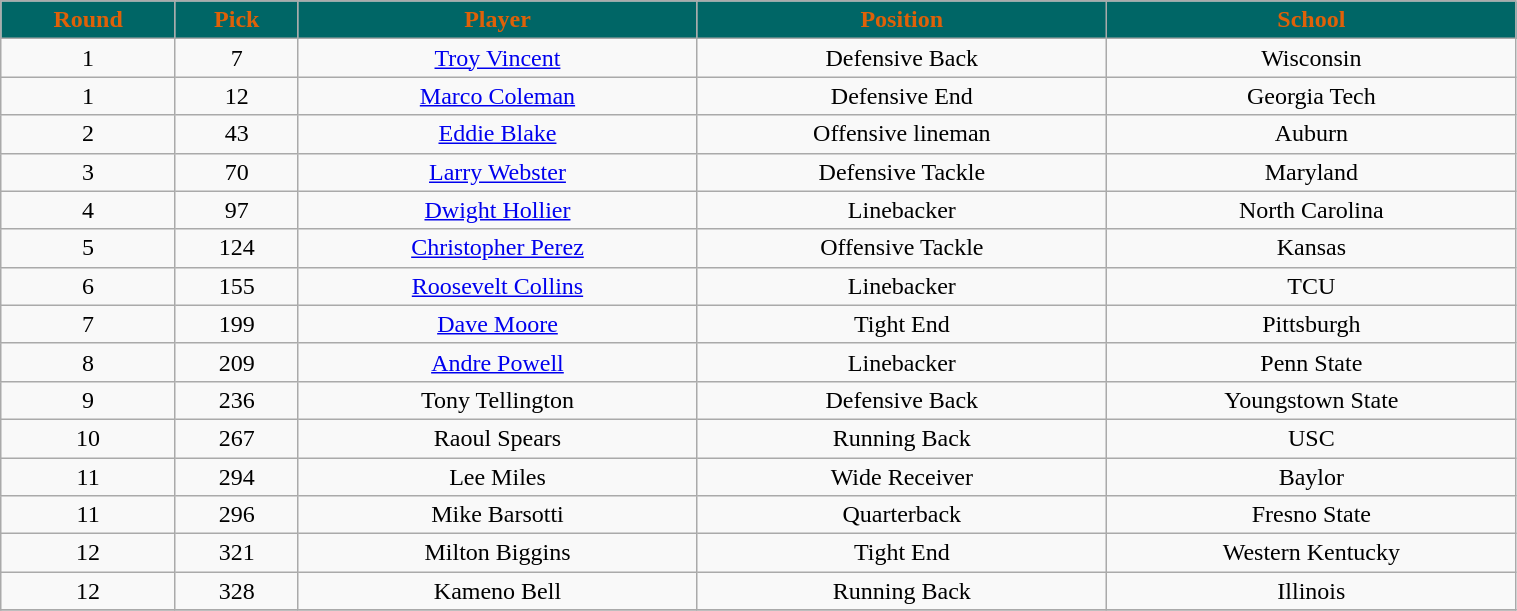<table class="wikitable" width="80%">
<tr align="center" style="background:#006666;color:#DF6108;">
<td><strong>Round</strong></td>
<td><strong>Pick</strong></td>
<td><strong>Player</strong></td>
<td><strong>Position</strong></td>
<td><strong>School</strong></td>
</tr>
<tr align="center" bgcolor="">
<td>1</td>
<td>7</td>
<td><a href='#'>Troy Vincent</a></td>
<td>Defensive Back</td>
<td>Wisconsin</td>
</tr>
<tr align="center" bgcolor="">
<td>1</td>
<td>12</td>
<td><a href='#'>Marco Coleman</a></td>
<td>Defensive End</td>
<td>Georgia Tech</td>
</tr>
<tr align="center" bgcolor="">
<td>2</td>
<td>43</td>
<td><a href='#'>Eddie Blake</a></td>
<td>Offensive lineman</td>
<td>Auburn</td>
</tr>
<tr align="center" bgcolor="">
<td>3</td>
<td>70</td>
<td><a href='#'>Larry Webster</a></td>
<td>Defensive Tackle</td>
<td>Maryland</td>
</tr>
<tr align="center" bgcolor="">
<td>4</td>
<td>97</td>
<td><a href='#'>Dwight Hollier</a></td>
<td>Linebacker</td>
<td>North Carolina</td>
</tr>
<tr align="center" bgcolor="">
<td>5</td>
<td>124</td>
<td><a href='#'>Christopher Perez</a></td>
<td>Offensive Tackle</td>
<td>Kansas</td>
</tr>
<tr align="center" bgcolor="">
<td>6</td>
<td>155</td>
<td><a href='#'>Roosevelt Collins</a></td>
<td>Linebacker</td>
<td>TCU</td>
</tr>
<tr align="center" bgcolor="">
<td>7</td>
<td>199</td>
<td><a href='#'>Dave Moore</a></td>
<td>Tight End</td>
<td>Pittsburgh</td>
</tr>
<tr align="center" bgcolor="">
<td>8</td>
<td>209</td>
<td><a href='#'>Andre Powell</a></td>
<td>Linebacker</td>
<td>Penn State</td>
</tr>
<tr align="center" bgcolor="">
<td>9</td>
<td>236</td>
<td>Tony Tellington</td>
<td>Defensive Back</td>
<td>Youngstown State</td>
</tr>
<tr align="center" bgcolor="">
<td>10</td>
<td>267</td>
<td>Raoul Spears</td>
<td>Running Back</td>
<td>USC</td>
</tr>
<tr align="center" bgcolor="">
<td>11</td>
<td>294</td>
<td>Lee Miles</td>
<td>Wide Receiver</td>
<td>Baylor</td>
</tr>
<tr align="center" bgcolor="">
<td>11</td>
<td>296</td>
<td>Mike Barsotti</td>
<td>Quarterback</td>
<td>Fresno State</td>
</tr>
<tr align="center" bgcolor="">
<td>12</td>
<td>321</td>
<td>Milton Biggins</td>
<td>Tight End</td>
<td>Western Kentucky</td>
</tr>
<tr align="center" bgcolor="">
<td>12</td>
<td>328</td>
<td>Kameno Bell</td>
<td>Running Back</td>
<td>Illinois</td>
</tr>
<tr>
</tr>
</table>
